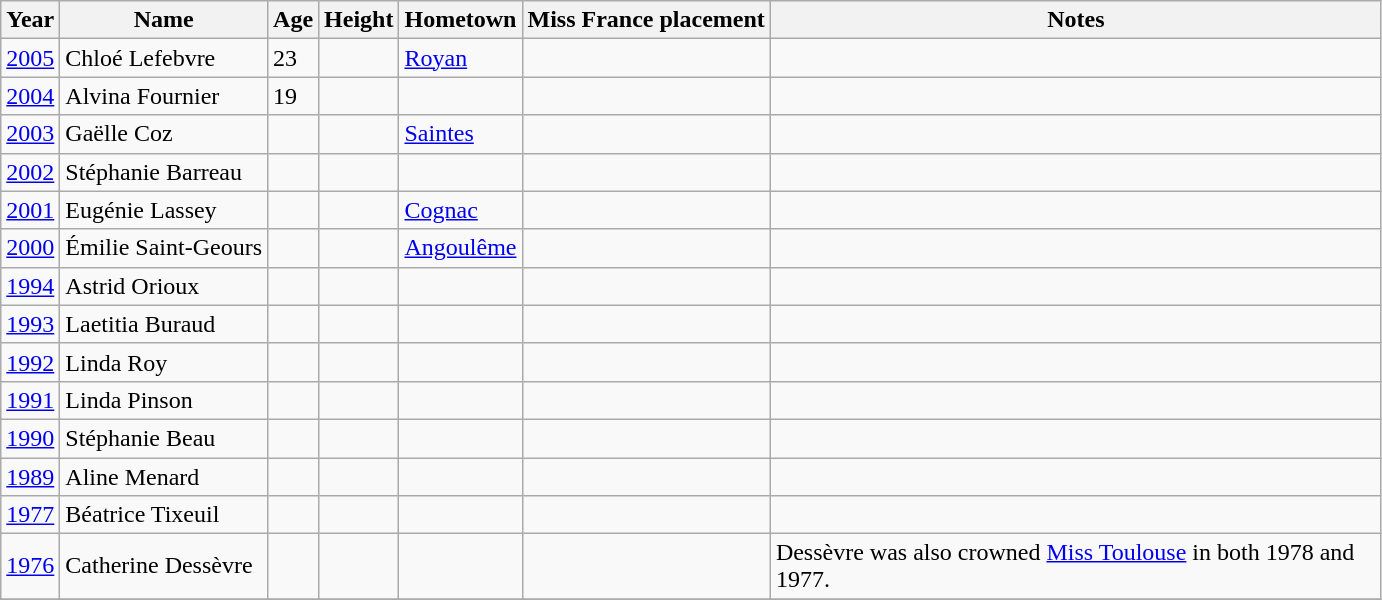<table class="wikitable sortable">
<tr>
<th>Year</th>
<th>Name</th>
<th>Age</th>
<th>Height</th>
<th>Hometown</th>
<th>Miss France placement</th>
<th width=400>Notes</th>
</tr>
<tr>
<td><a href='#'>2005</a></td>
<td>Chloé Lefebvre</td>
<td>23</td>
<td></td>
<td><a href='#'>Royan</a></td>
<td></td>
<td></td>
</tr>
<tr>
<td><a href='#'>2004</a></td>
<td>Alvina Fournier</td>
<td>19</td>
<td></td>
<td></td>
<td></td>
<td></td>
</tr>
<tr>
<td><a href='#'>2003</a></td>
<td>Gaëlle Coz</td>
<td></td>
<td></td>
<td><a href='#'>Saintes</a></td>
<td></td>
<td></td>
</tr>
<tr>
<td><a href='#'>2002</a></td>
<td>Stéphanie Barreau</td>
<td></td>
<td></td>
<td></td>
<td></td>
<td></td>
</tr>
<tr>
<td><a href='#'>2001</a></td>
<td>Eugénie Lassey</td>
<td></td>
<td></td>
<td><a href='#'>Cognac</a></td>
<td></td>
<td></td>
</tr>
<tr>
<td><a href='#'>2000</a></td>
<td>Émilie Saint-Geours</td>
<td></td>
<td></td>
<td><a href='#'>Angoulême</a></td>
<td></td>
<td></td>
</tr>
<tr>
<td><a href='#'>1994</a></td>
<td>Astrid Orioux</td>
<td></td>
<td></td>
<td></td>
<td></td>
<td></td>
</tr>
<tr>
<td><a href='#'>1993</a></td>
<td>Laetitia Buraud</td>
<td></td>
<td></td>
<td></td>
<td></td>
<td></td>
</tr>
<tr>
<td><a href='#'>1992</a></td>
<td>Linda Roy</td>
<td></td>
<td></td>
<td></td>
<td></td>
<td></td>
</tr>
<tr>
<td><a href='#'>1991</a></td>
<td>Linda Pinson</td>
<td></td>
<td></td>
<td></td>
<td></td>
<td></td>
</tr>
<tr>
<td><a href='#'>1990</a></td>
<td>Stéphanie Beau</td>
<td></td>
<td></td>
<td></td>
<td></td>
<td></td>
</tr>
<tr>
<td><a href='#'>1989</a></td>
<td>Aline Menard</td>
<td></td>
<td></td>
<td></td>
<td></td>
<td></td>
</tr>
<tr>
<td><a href='#'>1977</a></td>
<td>Béatrice Tixeuil</td>
<td></td>
<td></td>
<td></td>
<td></td>
<td></td>
</tr>
<tr>
<td><a href='#'>1976</a></td>
<td>Catherine Dessèvre</td>
<td></td>
<td></td>
<td></td>
<td></td>
<td>Dessèvre was also crowned <a href='#'>Miss Toulouse</a> in both 1978 and 1977.</td>
</tr>
<tr>
</tr>
</table>
